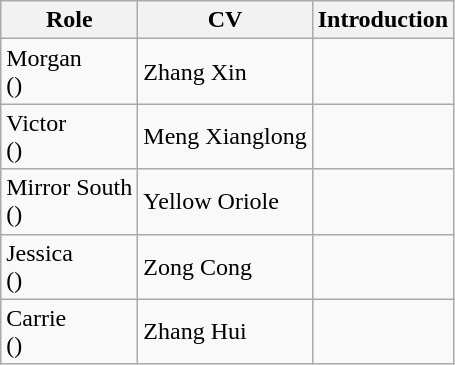<table class="wikitable mw-collapsible">
<tr>
<th>Role</th>
<th>CV</th>
<th>Introduction</th>
</tr>
<tr>
<td>Morgan<br>()</td>
<td>Zhang Xin</td>
<td><br></td>
</tr>
<tr>
<td>Victor<br>()</td>
<td>Meng Xianglong</td>
<td><br></td>
</tr>
<tr>
<td>Mirror South<br>()</td>
<td>Yellow Oriole</td>
<td><br></td>
</tr>
<tr>
<td>Jessica<br>()</td>
<td>Zong Cong</td>
<td><br></td>
</tr>
<tr>
<td>Carrie<br>()</td>
<td>Zhang Hui</td>
<td><br></td>
</tr>
</table>
